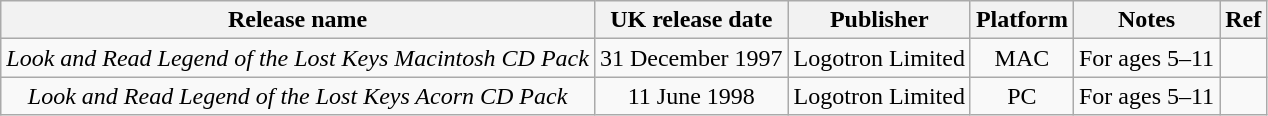<table class="wikitable">
<tr>
<th>Release name</th>
<th>UK release date<br></th>
<th>Publisher</th>
<th>Platform</th>
<th>Notes</th>
<th>Ref</th>
</tr>
<tr>
<td align="center"><em>Look and Read Legend of the Lost Keys Macintosh CD Pack</em></td>
<td align="center">31 December 1997</td>
<td align="center">Logotron Limited</td>
<td align="center">MAC</td>
<td align="center">For ages 5–11</td>
<td align="center"></td>
</tr>
<tr>
<td align="center"><em>Look and Read Legend of the Lost Keys Acorn CD Pack</em></td>
<td align="center">11 June 1998</td>
<td align="center">Logotron Limited</td>
<td align="center">PC</td>
<td align="center">For ages 5–11</td>
<td align="center"></td>
</tr>
</table>
